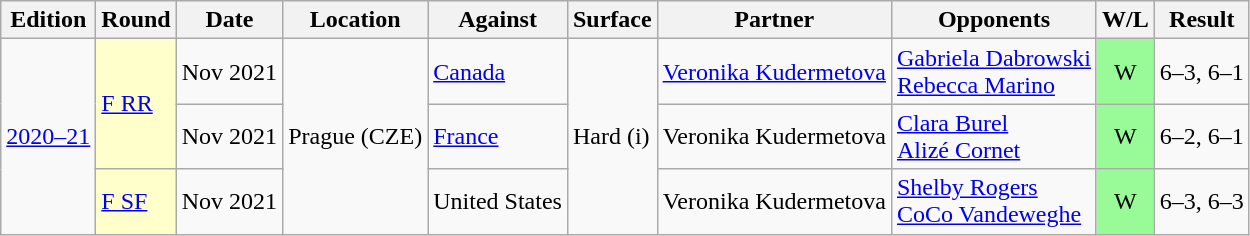<table class="wikitable">
<tr>
<th>Edition</th>
<th>Round</th>
<th>Date</th>
<th>Location</th>
<th>Against</th>
<th>Surface</th>
<th>Partner</th>
<th>Opponents</th>
<th>W/L</th>
<th>Result</th>
</tr>
<tr>
<td rowspan="3"><a href='#'>2020–21</a></td>
<td rowspan="2" bgcolor=ffffcc><a href='#'>F RR</a></td>
<td>Nov 2021</td>
<td rowspan="3">Prague (CZE)</td>
<td> <a href='#'>Canada</a></td>
<td rowspan="3">Hard (i)</td>
<td><a href='#'>Veronika Kudermetova</a></td>
<td><a href='#'>Gabriela Dabrowski</a> <br> <a href='#'>Rebecca Marino</a></td>
<td align=center bgcolor=98FB98>W</td>
<td>6–3, 6–1</td>
</tr>
<tr>
<td>Nov 2021</td>
<td> <a href='#'>France</a></td>
<td>Veronika Kudermetova</td>
<td><a href='#'>Clara Burel</a> <br> <a href='#'>Alizé Cornet</a></td>
<td align=center bgcolor=98FB98>W</td>
<td>6–2, 6–1</td>
</tr>
<tr>
<td bgcolor=ffffcc><a href='#'>F SF</a></td>
<td>Nov 2021</td>
<td> United States</td>
<td>Veronika Kudermetova</td>
<td><a href='#'>Shelby Rogers</a> <br> <a href='#'>CoCo Vandeweghe</a></td>
<td align=center bgcolor=98FB98>W</td>
<td>6–3, 6–3</td>
</tr>
</table>
